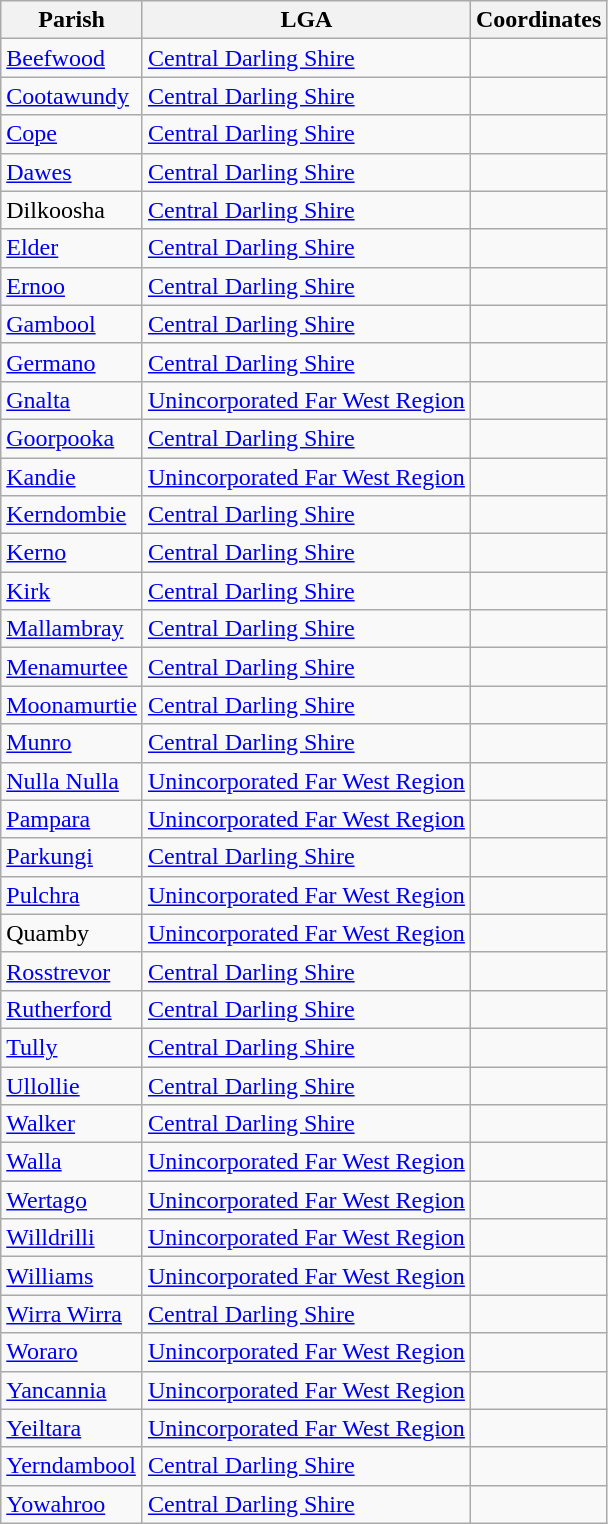<table class="wikitable sortable" style="text-align:left">
<tr>
<th>Parish</th>
<th>LGA</th>
<th>Coordinates</th>
</tr>
<tr>
<td><a href='#'>Beefwood</a></td>
<td><a href='#'>Central Darling Shire</a></td>
<td></td>
</tr>
<tr>
<td><a href='#'>Cootawundy</a></td>
<td><a href='#'>Central Darling Shire</a></td>
<td></td>
</tr>
<tr>
<td><a href='#'>Cope</a></td>
<td><a href='#'>Central Darling Shire</a></td>
<td></td>
</tr>
<tr>
<td><a href='#'>Dawes</a></td>
<td><a href='#'>Central Darling Shire</a></td>
<td></td>
</tr>
<tr>
<td>Dilkoosha</td>
<td><a href='#'>Central Darling Shire</a></td>
<td></td>
</tr>
<tr>
<td><a href='#'>Elder</a></td>
<td><a href='#'>Central Darling Shire</a></td>
<td></td>
</tr>
<tr>
<td><a href='#'>Ernoo</a></td>
<td><a href='#'>Central Darling Shire</a></td>
<td></td>
</tr>
<tr>
<td><a href='#'>Gambool</a></td>
<td><a href='#'>Central Darling Shire</a></td>
<td></td>
</tr>
<tr>
<td><a href='#'>Germano</a></td>
<td><a href='#'>Central Darling Shire</a></td>
<td></td>
</tr>
<tr>
<td><a href='#'>Gnalta</a></td>
<td><a href='#'>Unincorporated Far West Region</a></td>
<td></td>
</tr>
<tr>
<td><a href='#'>Goorpooka</a></td>
<td><a href='#'>Central Darling Shire</a></td>
<td></td>
</tr>
<tr>
<td><a href='#'>Kandie</a></td>
<td><a href='#'>Unincorporated Far West Region</a></td>
<td></td>
</tr>
<tr>
<td><a href='#'>Kerndombie</a></td>
<td><a href='#'>Central Darling Shire</a></td>
<td></td>
</tr>
<tr>
<td><a href='#'>Kerno</a></td>
<td><a href='#'>Central Darling Shire</a></td>
<td></td>
</tr>
<tr>
<td><a href='#'>Kirk</a></td>
<td><a href='#'>Central Darling Shire</a></td>
<td></td>
</tr>
<tr>
<td><a href='#'>Mallambray</a></td>
<td><a href='#'>Central Darling Shire</a></td>
<td></td>
</tr>
<tr>
<td><a href='#'>Menamurtee</a></td>
<td><a href='#'>Central Darling Shire</a></td>
<td></td>
</tr>
<tr>
<td><a href='#'>Moonamurtie</a></td>
<td><a href='#'>Central Darling Shire</a></td>
<td></td>
</tr>
<tr>
<td><a href='#'>Munro</a></td>
<td><a href='#'>Central Darling Shire</a></td>
<td></td>
</tr>
<tr>
<td><a href='#'>Nulla Nulla</a></td>
<td><a href='#'>Unincorporated Far West Region</a></td>
<td></td>
</tr>
<tr>
<td><a href='#'>Pampara</a></td>
<td><a href='#'>Unincorporated Far West Region</a></td>
<td></td>
</tr>
<tr>
<td><a href='#'>Parkungi</a></td>
<td><a href='#'>Central Darling Shire</a></td>
<td></td>
</tr>
<tr>
<td><a href='#'>Pulchra</a></td>
<td><a href='#'>Unincorporated Far West Region</a></td>
<td></td>
</tr>
<tr>
<td>Quamby</td>
<td><a href='#'>Unincorporated Far West Region</a></td>
<td></td>
</tr>
<tr>
<td><a href='#'>Rosstrevor</a></td>
<td><a href='#'>Central Darling Shire</a></td>
<td></td>
</tr>
<tr>
<td><a href='#'>Rutherford</a></td>
<td><a href='#'>Central Darling Shire</a></td>
<td></td>
</tr>
<tr>
<td><a href='#'>Tully</a></td>
<td><a href='#'>Central Darling Shire</a></td>
<td></td>
</tr>
<tr>
<td><a href='#'>Ullollie</a></td>
<td><a href='#'>Central Darling Shire</a></td>
<td></td>
</tr>
<tr>
<td><a href='#'>Walker</a></td>
<td><a href='#'>Central Darling Shire</a></td>
<td></td>
</tr>
<tr>
<td><a href='#'>Walla</a></td>
<td><a href='#'>Unincorporated Far West Region</a></td>
<td></td>
</tr>
<tr>
<td><a href='#'>Wertago</a></td>
<td><a href='#'>Unincorporated Far West Region</a></td>
<td></td>
</tr>
<tr>
<td><a href='#'>Willdrilli</a></td>
<td><a href='#'>Unincorporated Far West Region</a></td>
<td></td>
</tr>
<tr>
<td><a href='#'>Williams</a></td>
<td><a href='#'>Unincorporated Far West Region</a></td>
<td></td>
</tr>
<tr>
<td><a href='#'>Wirra Wirra</a></td>
<td><a href='#'>Central Darling Shire</a></td>
<td></td>
</tr>
<tr>
<td><a href='#'>Woraro</a></td>
<td><a href='#'>Unincorporated Far West Region</a></td>
<td></td>
</tr>
<tr>
<td><a href='#'>Yancannia</a></td>
<td><a href='#'>Unincorporated Far West Region</a></td>
<td></td>
</tr>
<tr>
<td><a href='#'>Yeiltara</a></td>
<td><a href='#'>Unincorporated Far West Region</a></td>
<td></td>
</tr>
<tr>
<td><a href='#'>Yerndambool</a></td>
<td><a href='#'>Central Darling Shire</a></td>
<td></td>
</tr>
<tr>
<td><a href='#'>Yowahroo</a></td>
<td><a href='#'>Central Darling Shire</a></td>
<td></td>
</tr>
</table>
